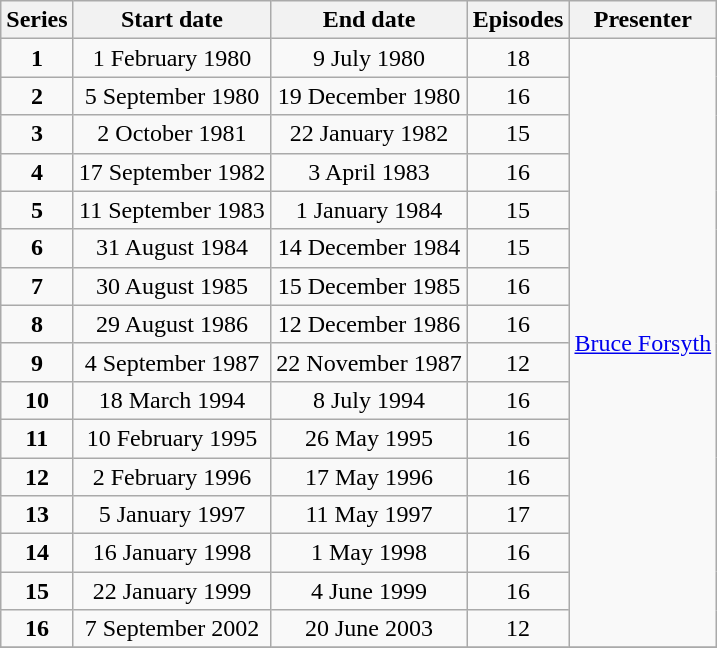<table class="wikitable" style="text-align:center;">
<tr>
<th>Series</th>
<th>Start date</th>
<th>End date</th>
<th>Episodes</th>
<th>Presenter</th>
</tr>
<tr>
<td><strong>1</strong></td>
<td>1 February 1980</td>
<td>9 July 1980</td>
<td>18</td>
<td rowspan="16"><a href='#'>Bruce Forsyth</a></td>
</tr>
<tr>
<td><strong>2</strong></td>
<td>5 September 1980</td>
<td>19 December 1980</td>
<td>16</td>
</tr>
<tr>
<td><strong>3</strong></td>
<td>2 October 1981</td>
<td>22 January 1982</td>
<td>15</td>
</tr>
<tr>
<td><strong>4</strong></td>
<td>17 September 1982</td>
<td>3 April 1983</td>
<td>16</td>
</tr>
<tr>
<td><strong>5</strong></td>
<td>11 September 1983</td>
<td>1 January 1984</td>
<td>15</td>
</tr>
<tr>
<td><strong>6</strong></td>
<td>31 August 1984</td>
<td>14 December 1984</td>
<td>15</td>
</tr>
<tr>
<td><strong>7</strong></td>
<td>30 August 1985</td>
<td>15 December 1985</td>
<td>16</td>
</tr>
<tr>
<td><strong>8</strong></td>
<td>29 August 1986</td>
<td>12 December 1986</td>
<td>16</td>
</tr>
<tr>
<td><strong>9</strong></td>
<td>4 September 1987</td>
<td>22 November 1987</td>
<td>12</td>
</tr>
<tr>
<td><strong>10</strong></td>
<td>18 March 1994</td>
<td>8 July 1994</td>
<td>16</td>
</tr>
<tr>
<td><strong>11</strong></td>
<td>10 February 1995</td>
<td>26 May 1995</td>
<td>16</td>
</tr>
<tr>
<td><strong>12</strong></td>
<td>2 February 1996</td>
<td>17 May 1996</td>
<td>16</td>
</tr>
<tr>
<td><strong>13</strong></td>
<td>5 January 1997</td>
<td>11 May 1997</td>
<td>17</td>
</tr>
<tr>
<td><strong>14</strong></td>
<td>16 January 1998</td>
<td>1 May 1998</td>
<td>16</td>
</tr>
<tr>
<td><strong>15</strong></td>
<td>22 January 1999</td>
<td>4 June 1999</td>
<td>16</td>
</tr>
<tr>
<td><strong>16</strong></td>
<td>7 September 2002</td>
<td>20 June 2003</td>
<td>12</td>
</tr>
<tr>
</tr>
</table>
